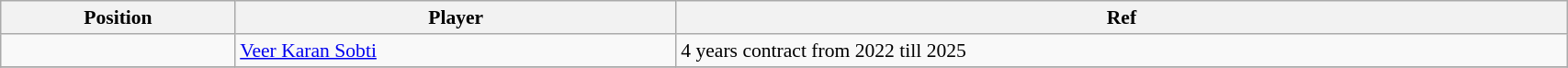<table class="wikitable sortable" style="width:90%; text-align:center; font-size:90%; text-align:left;">
<tr>
<th>Position</th>
<th>Player</th>
<th>Ref</th>
</tr>
<tr>
<td></td>
<td> <a href='#'>Veer Karan Sobti</a></td>
<td>4 years contract from 2022 till 2025</td>
</tr>
<tr>
</tr>
</table>
